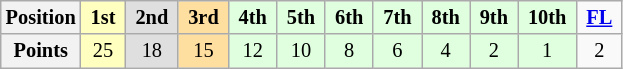<table class="wikitable" style="font-size:85%; text-align:center">
<tr>
<th>Position</th>
<td style="background:#ffffbf;"> <strong>1st</strong> </td>
<td style="background:#dfdfdf;"> <strong>2nd</strong> </td>
<td style="background:#ffdf9f;"> <strong>3rd</strong> </td>
<td style="background:#dfffdf;"> <strong>4th</strong> </td>
<td style="background:#dfffdf;"> <strong>5th</strong> </td>
<td style="background:#dfffdf;"> <strong>6th</strong> </td>
<td style="background:#dfffdf;"> <strong>7th</strong> </td>
<td style="background:#dfffdf;"> <strong>8th</strong> </td>
<td style="background:#dfffdf;"> <strong>9th</strong> </td>
<td style="background:#dfffdf;"> <strong>10th</strong> </td>
<td> <strong><a href='#'>FL</a></strong> </td>
</tr>
<tr>
<th>Points</th>
<td style="background:#ffffbf;">25</td>
<td style="background:#dfdfdf;">18</td>
<td style="background:#ffdf9f;">15</td>
<td style="background:#dfffdf;">12</td>
<td style="background:#dfffdf;">10</td>
<td style="background:#dfffdf;">8</td>
<td style="background:#dfffdf;">6</td>
<td style="background:#dfffdf;">4</td>
<td style="background:#dfffdf;">2</td>
<td style="background:#dfffdf;">1</td>
<td>2</td>
</tr>
</table>
